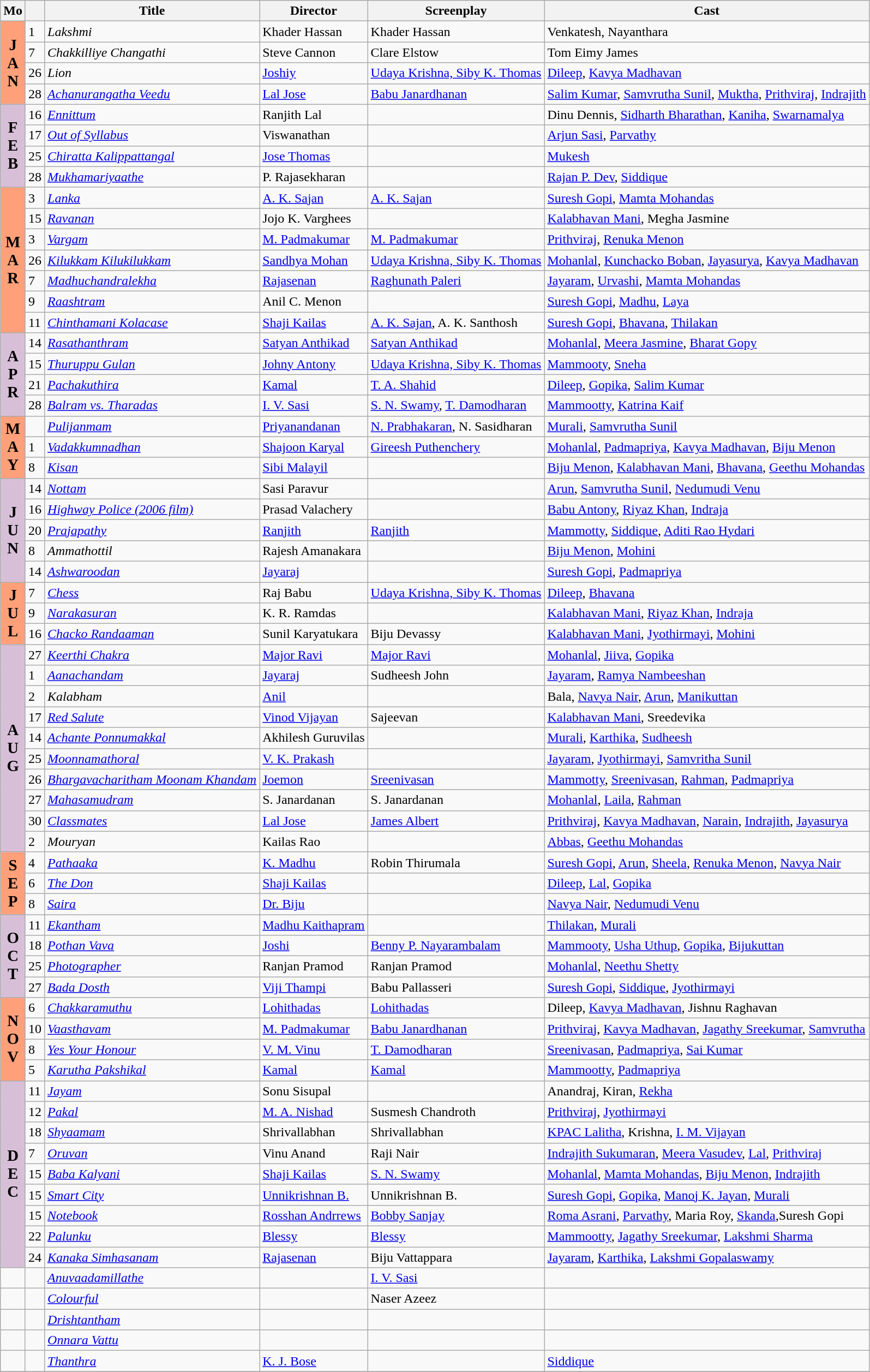<table class="wikitable" style="align:left;">
<tr>
<th>Mo</th>
<th></th>
<th>Title</th>
<th>Director</th>
<th>Screenplay</th>
<th>Cast</th>
</tr>
<tr January!>
<td rowspan="4" valign="center" align="center" style="background:#FFA07A; textcolor:#000;"><big> <strong>J<br>A<br>N</strong></big></td>
<td>1</td>
<td><em>Lakshmi</em></td>
<td>Khader Hassan</td>
<td>Khader Hassan</td>
<td>Venkatesh, Nayanthara</td>
</tr>
<tr>
<td>7</td>
<td><em>Chakkilliye Changathi</em></td>
<td>Steve Cannon</td>
<td>Clare Elstow</td>
<td>Tom Eimy James</td>
</tr>
<tr>
<td>26</td>
<td><em>Lion</em></td>
<td><a href='#'>Joshiy</a></td>
<td><a href='#'>Udaya Krishna, Siby K. Thomas</a></td>
<td><a href='#'>Dileep</a>, <a href='#'>Kavya Madhavan</a></td>
</tr>
<tr valign="top">
<td>28</td>
<td><em><a href='#'>Achanurangatha Veedu</a></em></td>
<td><a href='#'>Lal Jose</a></td>
<td><a href='#'>Babu Janardhanan</a></td>
<td><a href='#'>Salim Kumar</a>, <a href='#'>Samvrutha Sunil</a>, <a href='#'>Muktha</a>, <a href='#'>Prithviraj</a>, <a href='#'>Indrajith</a></td>
</tr>
<tr February!>
<td rowspan="4" valign="center" align="center" style="background:#D8BFD8; textcolor:#000;"><big> <strong>F<br>E<br>B</strong></big></td>
<td>16</td>
<td><em><a href='#'>Ennittum</a></em></td>
<td>Ranjith Lal</td>
<td></td>
<td>Dinu Dennis, <a href='#'>Sidharth Bharathan</a>, <a href='#'>Kaniha</a>, <a href='#'>Swarnamalya</a></td>
</tr>
<tr>
<td>17</td>
<td><em><a href='#'>Out of Syllabus</a></em></td>
<td>Viswanathan</td>
<td></td>
<td><a href='#'>Arjun Sasi</a>, <a href='#'>Parvathy</a></td>
</tr>
<tr>
<td>25</td>
<td><em><a href='#'>Chiratta Kalippattangal</a></em></td>
<td><a href='#'>Jose Thomas</a></td>
<td></td>
<td><a href='#'>Mukesh</a></td>
</tr>
<tr>
<td>28</td>
<td><em><a href='#'>Mukhamariyaathe</a></em></td>
<td>P. Rajasekharan</td>
<td></td>
<td><a href='#'>Rajan P. Dev</a>, <a href='#'>Siddique</a></td>
</tr>
<tr March!>
<td rowspan="7" valign="center" align="center" style="background:#FFA07A; textcolor:#000;"><big> <strong>M<br>A<br>R</strong></big></td>
<td>3</td>
<td><em><a href='#'>Lanka</a></em></td>
<td><a href='#'>A. K. Sajan</a></td>
<td><a href='#'>A. K. Sajan</a></td>
<td><a href='#'>Suresh Gopi</a>, <a href='#'>Mamta Mohandas</a></td>
</tr>
<tr>
<td>15</td>
<td><em><a href='#'>Ravanan</a></em></td>
<td>Jojo K. Varghees</td>
<td></td>
<td><a href='#'>Kalabhavan Mani</a>, Megha Jasmine</td>
</tr>
<tr>
<td>3</td>
<td><em><a href='#'>Vargam</a></em></td>
<td><a href='#'>M. Padmakumar</a></td>
<td><a href='#'>M. Padmakumar</a></td>
<td><a href='#'>Prithviraj</a>, <a href='#'>Renuka Menon</a></td>
</tr>
<tr>
<td>26</td>
<td><em><a href='#'>Kilukkam Kilukilukkam</a></em></td>
<td><a href='#'>Sandhya Mohan</a></td>
<td><a href='#'>Udaya Krishna, Siby K. Thomas</a></td>
<td><a href='#'>Mohanlal</a>, <a href='#'>Kunchacko Boban</a>, <a href='#'>Jayasurya</a>, <a href='#'>Kavya Madhavan</a></td>
</tr>
<tr>
<td>7</td>
<td><em><a href='#'>Madhuchandralekha</a></em></td>
<td><a href='#'>Rajasenan</a></td>
<td><a href='#'>Raghunath Paleri</a></td>
<td><a href='#'>Jayaram</a>, <a href='#'>Urvashi</a>, <a href='#'>Mamta Mohandas</a></td>
</tr>
<tr>
<td>9</td>
<td><em><a href='#'>Raashtram</a></em></td>
<td>Anil C. Menon</td>
<td></td>
<td><a href='#'>Suresh Gopi</a>, <a href='#'>Madhu</a>, <a href='#'>Laya</a></td>
</tr>
<tr>
<td>11</td>
<td><em><a href='#'>Chinthamani Kolacase</a></em></td>
<td><a href='#'>Shaji Kailas</a></td>
<td><a href='#'>A. K. Sajan</a>, A. K. Santhosh</td>
<td><a href='#'>Suresh Gopi</a>, <a href='#'>Bhavana</a>, <a href='#'>Thilakan</a></td>
</tr>
<tr April!>
<td rowspan="4" valign="center" align="center" style="background:#D8BFD8; textcolor:#000;"><big> <strong>A<br>P<br>R</strong></big></td>
<td>14</td>
<td><em><a href='#'>Rasathanthram</a></em></td>
<td><a href='#'>Satyan Anthikad</a></td>
<td><a href='#'>Satyan Anthikad</a></td>
<td><a href='#'>Mohanlal</a>, <a href='#'>Meera Jasmine</a>, <a href='#'>Bharat Gopy</a></td>
</tr>
<tr>
<td>15</td>
<td><em><a href='#'>Thuruppu Gulan</a></em></td>
<td><a href='#'>Johny Antony</a></td>
<td><a href='#'>Udaya Krishna, Siby K. Thomas</a></td>
<td><a href='#'>Mammooty</a>, <a href='#'>Sneha</a></td>
</tr>
<tr>
<td>21</td>
<td><em><a href='#'>Pachakuthira</a></em></td>
<td><a href='#'>Kamal</a></td>
<td><a href='#'>T. A. Shahid</a></td>
<td><a href='#'>Dileep</a>, <a href='#'>Gopika</a>, <a href='#'>Salim Kumar</a></td>
</tr>
<tr>
<td>28</td>
<td><em><a href='#'>Balram vs. Tharadas</a></em></td>
<td><a href='#'>I. V. Sasi</a></td>
<td><a href='#'>S. N. Swamy</a>, <a href='#'>T. Damodharan</a></td>
<td><a href='#'>Mammootty</a>, <a href='#'>Katrina Kaif</a></td>
</tr>
<tr May!>
<td rowspan="3" valign="center" align="center" style="background:#FFA07A; textcolor:#000;"><big> <strong>M<br>A<br>Y</strong></big></td>
<td></td>
<td><em><a href='#'>Pulijanmam</a></em></td>
<td><a href='#'>Priyanandanan</a></td>
<td><a href='#'>N. Prabhakaran</a>, N. Sasidharan</td>
<td><a href='#'>Murali</a>, <a href='#'>Samvrutha Sunil</a></td>
</tr>
<tr>
<td>1</td>
<td><em><a href='#'>Vadakkumnadhan</a></em></td>
<td><a href='#'>Shajoon Karyal</a></td>
<td><a href='#'>Gireesh Puthenchery</a></td>
<td><a href='#'>Mohanlal</a>, <a href='#'>Padmapriya</a>, <a href='#'>Kavya Madhavan</a>, <a href='#'>Biju Menon</a></td>
</tr>
<tr>
<td>8</td>
<td><em><a href='#'>Kisan</a></em></td>
<td><a href='#'>Sibi Malayil</a></td>
<td></td>
<td><a href='#'>Biju Menon</a>, <a href='#'>Kalabhavan Mani</a>, <a href='#'>Bhavana</a>, <a href='#'>Geethu Mohandas</a></td>
</tr>
<tr June!>
<td rowspan="5" valign="center" align="center" style="background:#D8BFD8; textcolor:#000;"><big> <strong>J<br>U<br>N</strong></big></td>
<td>14</td>
<td><em><a href='#'>Nottam</a></em></td>
<td>Sasi Paravur</td>
<td></td>
<td><a href='#'>Arun</a>, <a href='#'>Samvrutha Sunil</a>, <a href='#'>Nedumudi Venu</a></td>
</tr>
<tr>
<td>16</td>
<td><em><a href='#'>Highway Police (2006 film)</a></em></td>
<td>Prasad Valachery</td>
<td></td>
<td><a href='#'>Babu Antony</a>, <a href='#'>Riyaz Khan</a>, <a href='#'>Indraja</a></td>
</tr>
<tr>
<td>20</td>
<td><em><a href='#'>Prajapathy</a></em></td>
<td><a href='#'>Ranjith</a></td>
<td><a href='#'>Ranjith</a></td>
<td><a href='#'>Mammotty</a>, <a href='#'>Siddique</a>, <a href='#'>Aditi Rao Hydari</a></td>
</tr>
<tr>
<td>8</td>
<td><em>Ammathottil</em></td>
<td>Rajesh Amanakara</td>
<td></td>
<td><a href='#'>Biju Menon</a>, <a href='#'>Mohini</a></td>
</tr>
<tr>
<td>14</td>
<td><em><a href='#'>Ashwaroodan</a></em></td>
<td><a href='#'>Jayaraj</a></td>
<td></td>
<td><a href='#'>Suresh Gopi</a>, <a href='#'>Padmapriya</a></td>
</tr>
<tr July!>
<td rowspan="3" valign="center" align="center" style="background:#FFA07A; textcolor:#000;"><big> <strong>J<br>U<br>L</strong></big></td>
<td>7</td>
<td><em><a href='#'>Chess</a></em></td>
<td>Raj Babu</td>
<td><a href='#'>Udaya Krishna, Siby K. Thomas</a></td>
<td><a href='#'>Dileep</a>, <a href='#'>Bhavana</a></td>
</tr>
<tr>
<td>9</td>
<td><em><a href='#'>Narakasuran</a></em></td>
<td>K. R. Ramdas</td>
<td></td>
<td><a href='#'>Kalabhavan Mani</a>, <a href='#'>Riyaz Khan</a>, <a href='#'>Indraja</a></td>
</tr>
<tr>
<td>16</td>
<td><em><a href='#'>Chacko Randaaman</a></em></td>
<td>Sunil Karyatukara</td>
<td>Biju Devassy</td>
<td><a href='#'>Kalabhavan Mani</a>, <a href='#'>Jyothirmayi</a>, <a href='#'>Mohini</a></td>
</tr>
<tr August!>
<td rowspan="10" valign="center" align="center" style="background:#D8BFD8; textcolor:#000;"><big> <strong>A<br>U<br>G</strong></big></td>
<td>27</td>
<td><em><a href='#'>Keerthi Chakra</a></em></td>
<td><a href='#'>Major Ravi</a></td>
<td><a href='#'>Major Ravi</a></td>
<td><a href='#'>Mohanlal</a>, <a href='#'>Jiiva</a>, <a href='#'>Gopika</a></td>
</tr>
<tr valign="top">
<td>1</td>
<td><em><a href='#'>Aanachandam</a></em></td>
<td><a href='#'>Jayaraj</a></td>
<td>Sudheesh John</td>
<td><a href='#'>Jayaram</a>, <a href='#'>Ramya Nambeeshan</a></td>
</tr>
<tr>
<td>2</td>
<td><em>Kalabham</em></td>
<td><a href='#'>Anil</a></td>
<td></td>
<td>Bala, <a href='#'>Navya Nair</a>, <a href='#'>Arun</a>, <a href='#'>Manikuttan</a></td>
</tr>
<tr>
<td>17</td>
<td><em><a href='#'>Red Salute</a></em></td>
<td><a href='#'>Vinod Vijayan</a></td>
<td>Sajeevan</td>
<td><a href='#'>Kalabhavan Mani</a>, Sreedevika</td>
</tr>
<tr valign="top">
<td>14</td>
<td><em><a href='#'>Achante Ponnumakkal</a></em></td>
<td>Akhilesh Guruvilas</td>
<td></td>
<td><a href='#'>Murali</a>, <a href='#'>Karthika</a>, <a href='#'>Sudheesh</a></td>
</tr>
<tr>
<td>25</td>
<td><em><a href='#'>Moonnamathoral</a></em></td>
<td><a href='#'>V. K. Prakash</a></td>
<td></td>
<td><a href='#'>Jayaram</a>, <a href='#'>Jyothirmayi</a>, <a href='#'>Samvritha Sunil</a></td>
</tr>
<tr valign="top">
<td>26</td>
<td><em><a href='#'>Bhargavacharitham Moonam Khandam</a></em></td>
<td><a href='#'>Joemon</a></td>
<td><a href='#'>Sreenivasan</a></td>
<td><a href='#'>Mammotty</a>, <a href='#'>Sreenivasan</a>, <a href='#'>Rahman</a>, <a href='#'>Padmapriya</a></td>
</tr>
<tr>
<td>27</td>
<td><em><a href='#'>Mahasamudram</a></em></td>
<td>S. Janardanan</td>
<td>S. Janardanan</td>
<td><a href='#'>Mohanlal</a>, <a href='#'>Laila</a>, <a href='#'>Rahman</a></td>
</tr>
<tr valign="top">
<td>30</td>
<td><em><a href='#'>Classmates</a></em></td>
<td><a href='#'>Lal Jose</a></td>
<td><a href='#'>James Albert</a></td>
<td><a href='#'>Prithviraj</a>, <a href='#'>Kavya Madhavan</a>, <a href='#'>Narain</a>, <a href='#'>Indrajith</a>, <a href='#'>Jayasurya</a></td>
</tr>
<tr>
<td>2</td>
<td><em>Mouryan</em></td>
<td>Kailas Rao</td>
<td></td>
<td><a href='#'>Abbas</a>, <a href='#'>Geethu Mohandas</a></td>
</tr>
<tr September!>
<td rowspan="3" valign="center" align="center" style="background:#FFA07A; textcolor:#000;"><big> <strong>S<br>E<br>P</strong></big></td>
<td>4</td>
<td><em><a href='#'>Pathaaka</a></em></td>
<td><a href='#'>K. Madhu</a></td>
<td>Robin Thirumala</td>
<td><a href='#'>Suresh Gopi</a>, <a href='#'>Arun</a>, <a href='#'>Sheela</a>, <a href='#'>Renuka Menon</a>, <a href='#'>Navya Nair</a></td>
</tr>
<tr valign="top">
<td>6</td>
<td><em><a href='#'>The Don</a></em></td>
<td><a href='#'>Shaji Kailas</a></td>
<td></td>
<td><a href='#'>Dileep</a>, <a href='#'>Lal</a>, <a href='#'>Gopika</a></td>
</tr>
<tr valign="top">
<td>8</td>
<td><em><a href='#'>Saira</a></em></td>
<td><a href='#'>Dr. Biju</a></td>
<td></td>
<td><a href='#'>Navya Nair</a>, <a href='#'>Nedumudi Venu</a></td>
</tr>
<tr October!>
<td rowspan="4" valign="center" align="center" style="background:#D8BFD8; textcolor:#000;"><big> <strong>O<br>C<br>T</strong></big></td>
<td>11</td>
<td><em><a href='#'>Ekantham</a></em></td>
<td><a href='#'>Madhu Kaithapram</a></td>
<td></td>
<td><a href='#'>Thilakan</a>, <a href='#'>Murali</a></td>
</tr>
<tr valign="top">
<td>18</td>
<td><em><a href='#'>Pothan Vava</a></em></td>
<td><a href='#'>Joshi</a></td>
<td><a href='#'>Benny P. Nayarambalam</a></td>
<td><a href='#'>Mammooty</a>, <a href='#'>Usha Uthup</a>, <a href='#'>Gopika</a>, <a href='#'>Bijukuttan</a></td>
</tr>
<tr valign="top">
<td>25</td>
<td><em><a href='#'>Photographer</a></em></td>
<td>Ranjan Pramod</td>
<td>Ranjan Pramod</td>
<td><a href='#'>Mohanlal</a>, <a href='#'>Neethu Shetty</a></td>
</tr>
<tr Arya- Dubbing Movie>
<td>27</td>
<td><em><a href='#'>Bada Dosth</a></em></td>
<td><a href='#'>Viji Thampi</a></td>
<td>Babu Pallasseri</td>
<td><a href='#'>Suresh Gopi</a>, <a href='#'>Siddique</a>, <a href='#'>Jyothirmayi</a></td>
</tr>
<tr November!>
<td rowspan="4" valign="center" align="center" style="background:#FFA07A; textcolor:#000;"><big> <strong>N<br>O<br>V</strong></big></td>
<td>6</td>
<td><a href='#'><em>Chakkaramuthu</em></a></td>
<td><a href='#'>Lohithadas</a></td>
<td><a href='#'>Lohithadas</a></td>
<td>Dileep, <a href='#'>Kavya Madhavan</a>, Jishnu Raghavan</td>
</tr>
<tr>
<td>10</td>
<td><em><a href='#'>Vaasthavam</a></em></td>
<td><a href='#'>M. Padmakumar</a></td>
<td><a href='#'>Babu Janardhanan</a></td>
<td><a href='#'>Prithviraj</a>, <a href='#'>Kavya Madhavan</a>, <a href='#'>Jagathy Sreekumar</a>, <a href='#'>Samvrutha</a></td>
</tr>
<tr valign="top">
<td>8</td>
<td><em><a href='#'>Yes Your Honour</a></em></td>
<td><a href='#'>V. M. Vinu</a></td>
<td><a href='#'>T. Damodharan</a></td>
<td><a href='#'>Sreenivasan</a>, <a href='#'>Padmapriya</a>, <a href='#'>Sai Kumar</a></td>
</tr>
<tr>
<td>5</td>
<td><em><a href='#'>Karutha Pakshikal</a></em></td>
<td><a href='#'>Kamal</a></td>
<td><a href='#'>Kamal</a></td>
<td><a href='#'>Mammootty</a>, <a href='#'>Padmapriya</a></td>
</tr>
<tr December!>
<td rowspan="9" valign="center" align="center" style="background:#D8BFD8; textcolor:#000;"><big> <strong>D<br>E<br>C</strong></big></td>
<td>11</td>
<td><em><a href='#'>Jayam</a></em></td>
<td>Sonu Sisupal</td>
<td></td>
<td>Anandraj, Kiran, <a href='#'>Rekha</a></td>
</tr>
<tr valign="top">
<td>12</td>
<td><em><a href='#'>Pakal</a></em></td>
<td><a href='#'>M. A. Nishad</a></td>
<td>Susmesh Chandroth</td>
<td><a href='#'>Prithviraj</a>, <a href='#'>Jyothirmayi</a></td>
</tr>
<tr valign="top">
<td>18</td>
<td><em><a href='#'>Shyaamam</a></em></td>
<td>Shrivallabhan</td>
<td>Shrivallabhan</td>
<td><a href='#'>KPAC Lalitha</a>, Krishna, <a href='#'>I. M. Vijayan</a></td>
</tr>
<tr>
<td>7</td>
<td><em><a href='#'>Oruvan</a></em></td>
<td>Vinu Anand</td>
<td>Raji Nair</td>
<td><a href='#'>Indrajith Sukumaran</a>, <a href='#'>Meera Vasudev</a>, <a href='#'>Lal</a>, <a href='#'>Prithviraj</a></td>
</tr>
<tr valign="top">
<td>15</td>
<td><em><a href='#'>Baba Kalyani</a></em></td>
<td><a href='#'>Shaji Kailas</a></td>
<td><a href='#'>S. N. Swamy</a></td>
<td><a href='#'>Mohanlal</a>, <a href='#'>Mamta Mohandas</a>, <a href='#'>Biju Menon</a>, <a href='#'>Indrajith</a></td>
</tr>
<tr valign="top">
<td>15</td>
<td><em><a href='#'>Smart City</a></em></td>
<td><a href='#'>Unnikrishnan B.</a></td>
<td>Unnikrishnan B.</td>
<td><a href='#'>Suresh Gopi</a>, <a href='#'>Gopika</a>, <a href='#'>Manoj K. Jayan</a>, <a href='#'>Murali</a></td>
</tr>
<tr>
<td>15</td>
<td><em><a href='#'>Notebook</a></em></td>
<td><a href='#'>Rosshan Andrrews</a></td>
<td><a href='#'>Bobby Sanjay</a></td>
<td><a href='#'>Roma Asrani</a>, <a href='#'>Parvathy</a>, Maria Roy, <a href='#'>Skanda</a>,Suresh Gopi</td>
</tr>
<tr valign="top">
<td>22</td>
<td><em><a href='#'>Palunku</a></em></td>
<td><a href='#'>Blessy</a></td>
<td><a href='#'>Blessy</a></td>
<td><a href='#'>Mammootty</a>, <a href='#'>Jagathy Sreekumar</a>, <a href='#'>Lakshmi Sharma</a></td>
</tr>
<tr valign="top">
<td>24</td>
<td><em><a href='#'>Kanaka Simhasanam</a></em></td>
<td><a href='#'>Rajasenan</a></td>
<td>Biju Vattappara</td>
<td><a href='#'>Jayaram</a>, <a href='#'>Karthika</a>, <a href='#'>Lakshmi Gopalaswamy</a></td>
</tr>
<tr valign="top">
<td></td>
<td></td>
<td><em><a href='#'>Anuvaadamillathe</a></em></td>
<td></td>
<td><a href='#'>I. V. Sasi</a></td>
<td></td>
</tr>
<tr valign="top">
<td></td>
<td></td>
<td><em><a href='#'>Colourful</a></em></td>
<td></td>
<td>Naser Azeez</td>
<td></td>
</tr>
<tr>
<td></td>
<td></td>
<td><em><a href='#'>Drishtantham</a></em></td>
<td></td>
<td></td>
<td></td>
</tr>
<tr valign="top">
<td></td>
<td></td>
<td><em><a href='#'>Onnara Vattu</a></em></td>
<td></td>
<td></td>
<td></td>
</tr>
<tr valign="top">
<td></td>
<td></td>
<td><em><a href='#'>Thanthra</a></em></td>
<td><a href='#'>K. J. Bose</a></td>
<td></td>
<td><a href='#'>Siddique</a></td>
</tr>
<tr>
</tr>
</table>
